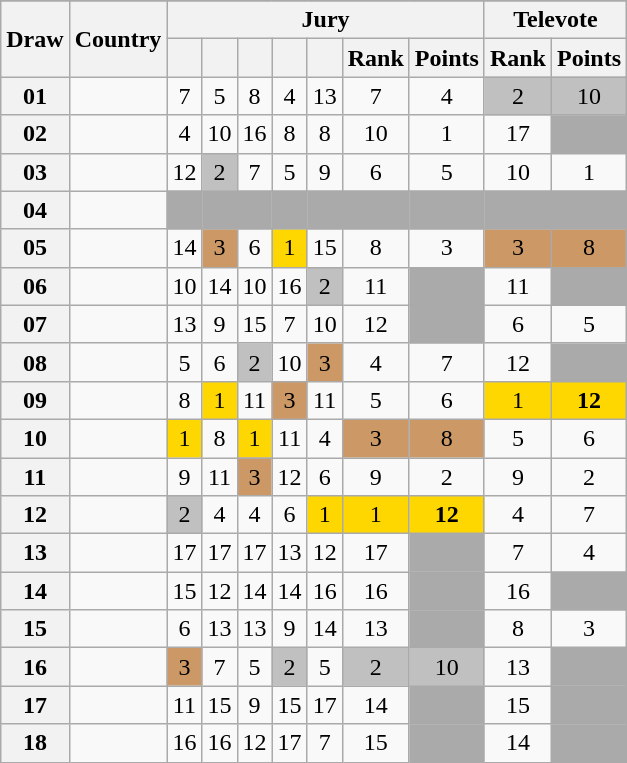<table class="sortable wikitable collapsible plainrowheaders" style="text-align:center;">
<tr>
</tr>
<tr>
<th scope="col" rowspan="2">Draw</th>
<th scope="col" rowspan="2">Country</th>
<th scope="col" colspan="7">Jury</th>
<th scope="col" colspan="2">Televote</th>
</tr>
<tr>
<th scope="col"></th>
<th scope="col"></th>
<th scope="col"></th>
<th scope="col"></th>
<th scope="col"></th>
<th scope="col">Rank</th>
<th scope="col">Points</th>
<th scope="col">Rank</th>
<th scope="col">Points</th>
</tr>
<tr>
<th scope="row" style="text-align:center;">01</th>
<td style="text-align:left;"></td>
<td>7</td>
<td>5</td>
<td>8</td>
<td>4</td>
<td>13</td>
<td>7</td>
<td>4</td>
<td style="background:silver;">2</td>
<td style="background:silver;">10</td>
</tr>
<tr>
<th scope="row" style="text-align:center;">02</th>
<td style="text-align:left;"></td>
<td>4</td>
<td>10</td>
<td>16</td>
<td>8</td>
<td>8</td>
<td>10</td>
<td>1</td>
<td>17</td>
<td style="background:#AAAAAA;"></td>
</tr>
<tr>
<th scope="row" style="text-align:center;">03</th>
<td style="text-align:left;"></td>
<td>12</td>
<td style="background:silver;">2</td>
<td>7</td>
<td>5</td>
<td>9</td>
<td>6</td>
<td>5</td>
<td>10</td>
<td>1</td>
</tr>
<tr class="sortbottom">
<th scope="row" style="text-align:center;">04</th>
<td style="text-align:left;"></td>
<td style="background:#AAAAAA;"></td>
<td style="background:#AAAAAA;"></td>
<td style="background:#AAAAAA;"></td>
<td style="background:#AAAAAA;"></td>
<td style="background:#AAAAAA;"></td>
<td style="background:#AAAAAA;"></td>
<td style="background:#AAAAAA;"></td>
<td style="background:#AAAAAA;"></td>
<td style="background:#AAAAAA;"></td>
</tr>
<tr>
<th scope="row" style="text-align:center;">05</th>
<td style="text-align:left;"></td>
<td>14</td>
<td style="background:#CC9966;">3</td>
<td>6</td>
<td style="background:gold;">1</td>
<td>15</td>
<td>8</td>
<td>3</td>
<td style="background:#CC9966;">3</td>
<td style="background:#CC9966;">8</td>
</tr>
<tr>
<th scope="row" style="text-align:center;">06</th>
<td style="text-align:left;"></td>
<td>10</td>
<td>14</td>
<td>10</td>
<td>16</td>
<td style="background:silver;">2</td>
<td>11</td>
<td style="background:#AAAAAA;"></td>
<td>11</td>
<td style="background:#AAAAAA;"></td>
</tr>
<tr>
<th scope="row" style="text-align:center;">07</th>
<td style="text-align:left;"></td>
<td>13</td>
<td>9</td>
<td>15</td>
<td>7</td>
<td>10</td>
<td>12</td>
<td style="background:#AAAAAA;"></td>
<td>6</td>
<td>5</td>
</tr>
<tr>
<th scope="row" style="text-align:center;">08</th>
<td style="text-align:left;"></td>
<td>5</td>
<td>6</td>
<td style="background:silver;">2</td>
<td>10</td>
<td style="background:#CC9966;">3</td>
<td>4</td>
<td>7</td>
<td>12</td>
<td style="background:#AAAAAA;"></td>
</tr>
<tr>
<th scope="row" style="text-align:center;">09</th>
<td style="text-align:left;"></td>
<td>8</td>
<td style="background:gold;">1</td>
<td>11</td>
<td style="background:#CC9966;">3</td>
<td>11</td>
<td>5</td>
<td>6</td>
<td style="background:gold;">1</td>
<td style="background:gold;"><strong>12</strong></td>
</tr>
<tr>
<th scope="row" style="text-align:center;">10</th>
<td style="text-align:left;"></td>
<td style="background:gold;">1</td>
<td>8</td>
<td style="background:gold;">1</td>
<td>11</td>
<td>4</td>
<td style="background:#CC9966;">3</td>
<td style="background:#CC9966;">8</td>
<td>5</td>
<td>6</td>
</tr>
<tr>
<th scope="row" style="text-align:center;">11</th>
<td style="text-align:left;"></td>
<td>9</td>
<td>11</td>
<td style="background:#CC9966;">3</td>
<td>12</td>
<td>6</td>
<td>9</td>
<td>2</td>
<td>9</td>
<td>2</td>
</tr>
<tr>
<th scope="row" style="text-align:center;">12</th>
<td style="text-align:left;"></td>
<td style="background:silver;">2</td>
<td>4</td>
<td>4</td>
<td>6</td>
<td style="background:gold;">1</td>
<td style="background:gold;">1</td>
<td style="background:gold;"><strong>12</strong></td>
<td>4</td>
<td>7</td>
</tr>
<tr>
<th scope="row" style="text-align:center;">13</th>
<td style="text-align:left;"></td>
<td>17</td>
<td>17</td>
<td>17</td>
<td>13</td>
<td>12</td>
<td>17</td>
<td style="background:#AAAAAA;"></td>
<td>7</td>
<td>4</td>
</tr>
<tr>
<th scope="row" style="text-align:center;">14</th>
<td style="text-align:left;"></td>
<td>15</td>
<td>12</td>
<td>14</td>
<td>14</td>
<td>16</td>
<td>16</td>
<td style="background:#AAAAAA;"></td>
<td>16</td>
<td style="background:#AAAAAA;"></td>
</tr>
<tr>
<th scope="row" style="text-align:center;">15</th>
<td style="text-align:left;"></td>
<td>6</td>
<td>13</td>
<td>13</td>
<td>9</td>
<td>14</td>
<td>13</td>
<td style="background:#AAAAAA;"></td>
<td>8</td>
<td>3</td>
</tr>
<tr>
<th scope="row" style="text-align:center;">16</th>
<td style="text-align:left;"></td>
<td style="background:#CC9966;">3</td>
<td>7</td>
<td>5</td>
<td style="background:silver;">2</td>
<td>5</td>
<td style="background:silver;">2</td>
<td style="background:silver;">10</td>
<td>13</td>
<td style="background:#AAAAAA;"></td>
</tr>
<tr>
<th scope="row" style="text-align:center;">17</th>
<td style="text-align:left;"></td>
<td>11</td>
<td>15</td>
<td>9</td>
<td>15</td>
<td>17</td>
<td>14</td>
<td style="background:#AAAAAA;"></td>
<td>15</td>
<td style="background:#AAAAAA;"></td>
</tr>
<tr>
<th scope="row" style="text-align:center;">18</th>
<td style="text-align:left;"></td>
<td>16</td>
<td>16</td>
<td>12</td>
<td>17</td>
<td>7</td>
<td>15</td>
<td style="background:#AAAAAA;"></td>
<td>14</td>
<td style="background:#AAAAAA;"></td>
</tr>
</table>
